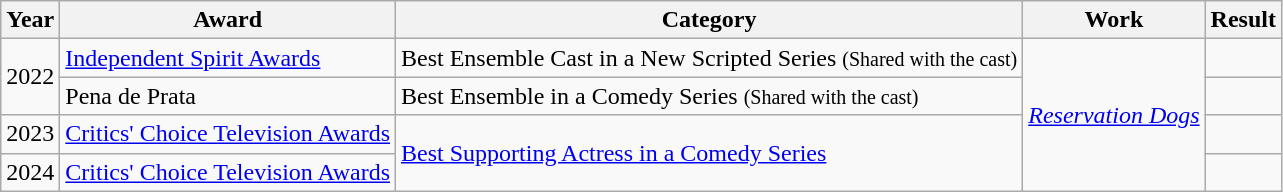<table class="wikitable">
<tr>
<th>Year</th>
<th>Award</th>
<th>Category</th>
<th>Work</th>
<th>Result</th>
</tr>
<tr>
<td rowspan="2">2022</td>
<td><a href='#'>Independent Spirit Awards</a></td>
<td>Best Ensemble Cast in a New Scripted Series <small>(Shared with the cast)</small></td>
<td rowspan="4"><em><a href='#'>Reservation Dogs</a></em></td>
<td></td>
</tr>
<tr>
<td>Pena de Prata</td>
<td>Best Ensemble in a Comedy Series <small>(Shared with the cast)</small></td>
<td></td>
</tr>
<tr>
<td>2023</td>
<td><a href='#'>Critics' Choice Television Awards</a></td>
<td rowspan="2"><a href='#'>Best Supporting Actress in a Comedy Series</a></td>
<td></td>
</tr>
<tr>
<td>2024</td>
<td><a href='#'>Critics' Choice Television Awards</a></td>
<td></td>
</tr>
</table>
